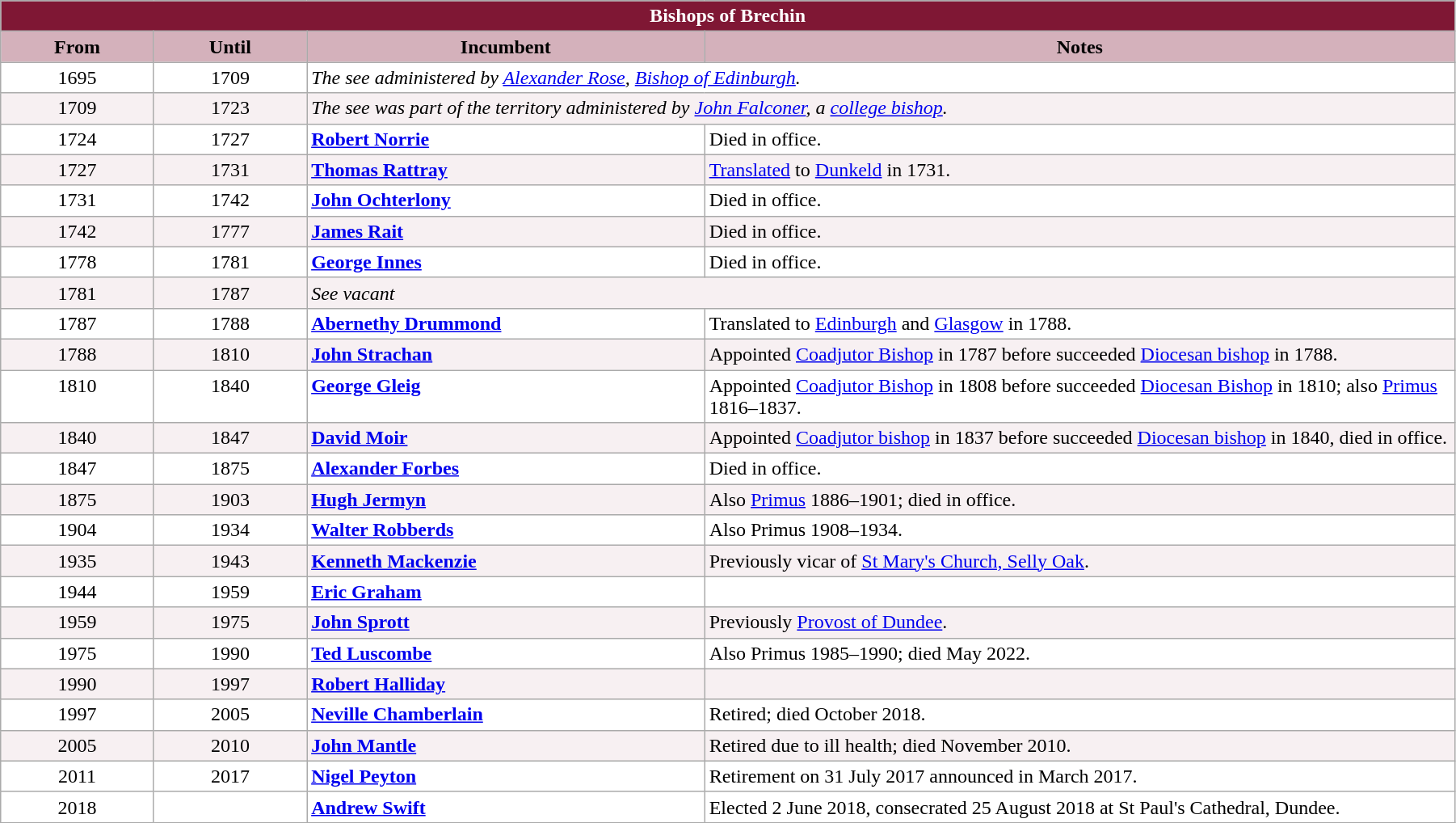<table class="wikitable" style="width:95%;" border="1" cellpadding="2">
<tr>
<th colspan="4" style="background-color: #7F1734; color: white;">Bishops of Brechin</th>
</tr>
<tr>
<th style="background-color: #D4B1BB; width: 10%;">From</th>
<th style="background-color: #D4B1BB; width: 10%;">Until</th>
<th style="background-color: #D4B1BB; width: 26%;">Incumbent</th>
<th style="background-color: #D4B1BB; width: 49%;">Notes</th>
</tr>
<tr valign="top" style="background-color: white;">
<td style="text-align: center;">1695</td>
<td style="text-align: center;">1709</td>
<td colspan="2"><em>The see administered by <a href='#'>Alexander Rose</a>, <a href='#'>Bishop of Edinburgh</a>.</em></td>
</tr>
<tr valign="top" style="background-color: #F7F0F2;">
<td style="text-align: center;">1709</td>
<td style="text-align: center;">1723</td>
<td colspan="2"><em>The see was part of the territory administered by <a href='#'>John Falconer</a>, a <a href='#'>college bishop</a>.</em></td>
</tr>
<tr valign="top" style="background-color: white;">
<td style="text-align: center;">1724</td>
<td style="text-align: center;">1727</td>
<td><strong><a href='#'>Robert Norrie</a></strong></td>
<td>Died in office.</td>
</tr>
<tr valign="top" style="background-color: #F7F0F2;">
<td style="text-align: center;">1727</td>
<td style="text-align: center;">1731</td>
<td><strong><a href='#'>Thomas Rattray</a></strong></td>
<td><a href='#'>Translated</a> to <a href='#'>Dunkeld</a> in 1731.</td>
</tr>
<tr valign="top" style="background-color: white;">
<td style="text-align: center;">1731</td>
<td style="text-align: center;">1742</td>
<td><strong><a href='#'>John Ochterlony</a></strong></td>
<td>Died in office.</td>
</tr>
<tr valign="top" style="background-color: #F7F0F2;">
<td style="text-align: center;">1742</td>
<td style="text-align: center;">1777</td>
<td><strong><a href='#'>James Rait</a></strong></td>
<td>Died in office.</td>
</tr>
<tr valign="top" style="background-color: white;">
<td style="text-align: center;">1778</td>
<td style="text-align: center;">1781</td>
<td><strong><a href='#'>George Innes</a></strong></td>
<td>Died in office.</td>
</tr>
<tr valign="top" style="background-color: #F7F0F2;">
<td style="text-align: center;">1781</td>
<td style="text-align: center;">1787</td>
<td colspan="2"><em>See vacant</em></td>
</tr>
<tr valign="top" style="background-color: white;">
<td style="text-align: center;">1787</td>
<td style="text-align: center;">1788</td>
<td><strong><a href='#'>Abernethy Drummond</a></strong></td>
<td>Translated to <a href='#'>Edinburgh</a> and <a href='#'>Glasgow</a> in 1788.</td>
</tr>
<tr valign="top" style="background-color: #F7F0F2;">
<td style="text-align: center;">1788</td>
<td style="text-align: center;">1810</td>
<td><strong><a href='#'>John Strachan</a></strong></td>
<td>Appointed <a href='#'>Coadjutor Bishop</a> in 1787 before succeeded <a href='#'>Diocesan bishop</a> in 1788.</td>
</tr>
<tr valign="top" style="background-color: white;">
<td style="text-align: center;">1810</td>
<td style="text-align: center;">1840</td>
<td><strong><a href='#'>George Gleig</a></strong></td>
<td>Appointed <a href='#'>Coadjutor Bishop</a> in 1808 before succeeded <a href='#'>Diocesan Bishop</a> in 1810; also <a href='#'>Primus</a> 1816–1837.</td>
</tr>
<tr valign="top" style="background-color: #F7F0F2;">
<td style="text-align: center;">1840</td>
<td style="text-align: center;">1847</td>
<td><strong><a href='#'>David Moir</a></strong></td>
<td>Appointed <a href='#'>Coadjutor bishop</a> in 1837 before succeeded <a href='#'>Diocesan bishop</a> in 1840, died in office.</td>
</tr>
<tr valign="top" style="background-color: white;">
<td style="text-align: center;">1847</td>
<td style="text-align: center;">1875</td>
<td><strong><a href='#'>Alexander Forbes</a></strong></td>
<td>Died in office.</td>
</tr>
<tr valign="top" style="background-color: #F7F0F2;">
<td style="text-align: center;">1875</td>
<td style="text-align: center;">1903</td>
<td><strong><a href='#'>Hugh Jermyn</a></strong></td>
<td>Also <a href='#'>Primus</a> 1886–1901; died in office.</td>
</tr>
<tr valign="top" style="background-color: white;">
<td style="text-align: center;">1904</td>
<td style="text-align: center;">1934</td>
<td><strong><a href='#'>Walter Robberds</a></strong></td>
<td>Also Primus 1908–1934.</td>
</tr>
<tr valign="top" style="background-color: #F7F0F2;">
<td style="text-align: center;">1935</td>
<td style="text-align: center;">1943</td>
<td><strong><a href='#'>Kenneth Mackenzie</a></strong></td>
<td>Previously vicar of <a href='#'>St Mary's Church, Selly Oak</a>.</td>
</tr>
<tr valign="top" style="background-color: white;">
<td style="text-align: center;">1944</td>
<td style="text-align: center;">1959</td>
<td><strong><a href='#'>Eric Graham</a></strong></td>
<td></td>
</tr>
<tr valign="top" style="background-color: #F7F0F2;">
<td style="text-align: center;">1959</td>
<td style="text-align: center;">1975</td>
<td><strong><a href='#'>John Sprott</a></strong></td>
<td>Previously <a href='#'>Provost of Dundee</a>.</td>
</tr>
<tr valign="top" style="background-color: white;">
<td style="text-align: center;">1975</td>
<td style="text-align: center;">1990</td>
<td><strong><a href='#'>Ted Luscombe</a></strong></td>
<td>Also Primus 1985–1990; died May 2022.</td>
</tr>
<tr valign="top" style="background-color: #F7F0F2;">
<td style="text-align: center;">1990</td>
<td style="text-align: center;">1997</td>
<td><strong><a href='#'>Robert Halliday</a></strong></td>
<td></td>
</tr>
<tr valign="top" style="background-color: white;">
<td style="text-align: center;">1997</td>
<td style="text-align: center;">2005</td>
<td><strong><a href='#'>Neville Chamberlain</a></strong></td>
<td>Retired; died October 2018.</td>
</tr>
<tr valign="top" style="background-color: #F7F0F2;">
<td style="text-align: center;">2005</td>
<td style="text-align: center;">2010</td>
<td><strong><a href='#'>John Mantle</a></strong></td>
<td>Retired due to ill health; died November 2010.</td>
</tr>
<tr valign="top" style="background-color: white;">
<td style="text-align: center;">2011</td>
<td style="text-align: center;">2017</td>
<td><strong><a href='#'>Nigel Peyton</a></strong></td>
<td>Retirement on 31 July 2017 announced in March 2017.</td>
</tr>
<tr valign="top" style="background-color: white;">
<td style="text-align: center;">2018</td>
<td style="text-align: center;"></td>
<td><strong><a href='#'>Andrew Swift</a></strong></td>
<td>Elected 2 June 2018, consecrated 25 August 2018 at St Paul's Cathedral, Dundee.</td>
</tr>
</table>
